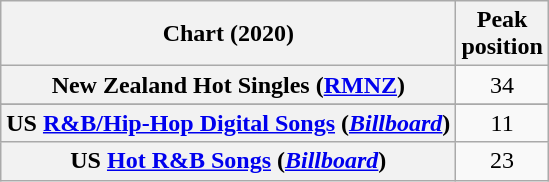<table class="wikitable sortable plainrowheaders" style="text-align:center">
<tr>
<th scope="col">Chart (2020)</th>
<th scope="col">Peak<br>position</th>
</tr>
<tr>
<th scope="row">New Zealand Hot Singles (<a href='#'>RMNZ</a>)</th>
<td>34</td>
</tr>
<tr>
</tr>
<tr>
<th scope="row">US <a href='#'>R&B/Hip-Hop Digital Songs</a> (<em><a href='#'>Billboard</a></em>)</th>
<td>11</td>
</tr>
<tr>
<th scope="row">US <a href='#'>Hot R&B Songs</a> (<em><a href='#'>Billboard</a></em>)</th>
<td>23</td>
</tr>
</table>
